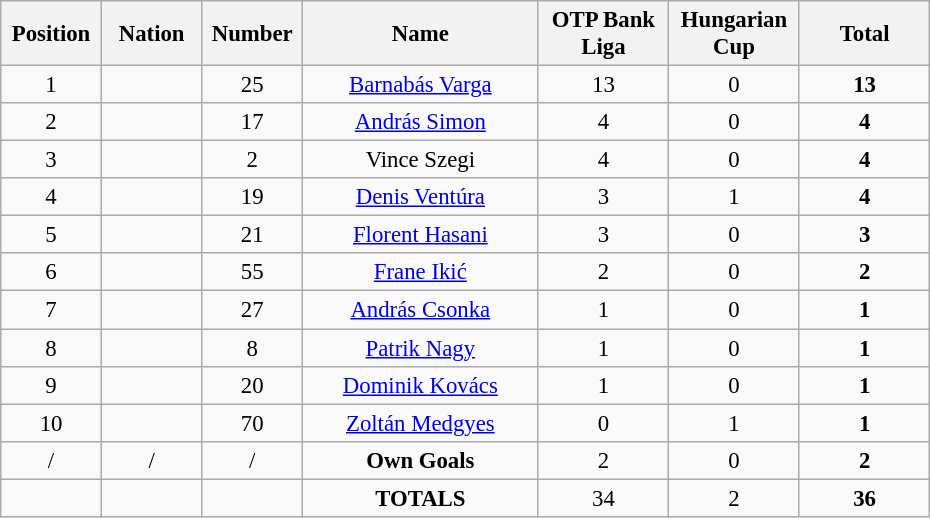<table class="wikitable" style="font-size: 95%; text-align: center;">
<tr>
<th width=60>Position</th>
<th width=60>Nation</th>
<th width=60>Number</th>
<th width=150>Name</th>
<th width=80>OTP Bank Liga</th>
<th width=80>Hungarian Cup</th>
<th width=80>Total</th>
</tr>
<tr>
<td>1</td>
<td></td>
<td>25</td>
<td><a href='#'>Barnabás Varga</a></td>
<td>13</td>
<td>0</td>
<td><strong>13</strong></td>
</tr>
<tr>
<td>2</td>
<td></td>
<td>17</td>
<td><a href='#'>András Simon</a></td>
<td>4</td>
<td>0</td>
<td><strong>4</strong></td>
</tr>
<tr>
<td>3</td>
<td></td>
<td>2</td>
<td>Vince Szegi</td>
<td>4</td>
<td>0</td>
<td><strong>4</strong></td>
</tr>
<tr>
<td>4</td>
<td></td>
<td>19</td>
<td><a href='#'>Denis Ventúra</a></td>
<td>3</td>
<td>1</td>
<td><strong>4</strong></td>
</tr>
<tr>
<td>5</td>
<td></td>
<td>21</td>
<td><a href='#'>Florent Hasani</a></td>
<td>3</td>
<td>0</td>
<td><strong>3</strong></td>
</tr>
<tr>
<td>6</td>
<td></td>
<td>55</td>
<td><a href='#'>Frane Ikić</a></td>
<td>2</td>
<td>0</td>
<td><strong>2</strong></td>
</tr>
<tr>
<td>7</td>
<td></td>
<td>27</td>
<td><a href='#'>András Csonka</a></td>
<td>1</td>
<td>0</td>
<td><strong>1</strong></td>
</tr>
<tr>
<td>8</td>
<td></td>
<td>8</td>
<td><a href='#'>Patrik Nagy</a></td>
<td>1</td>
<td>0</td>
<td><strong>1</strong></td>
</tr>
<tr>
<td>9</td>
<td></td>
<td>20</td>
<td><a href='#'>Dominik Kovács</a></td>
<td>1</td>
<td>0</td>
<td><strong>1</strong></td>
</tr>
<tr>
<td>10</td>
<td></td>
<td>70</td>
<td><a href='#'>Zoltán Medgyes</a></td>
<td>0</td>
<td>1</td>
<td><strong>1</strong></td>
</tr>
<tr>
<td>/</td>
<td>/</td>
<td>/</td>
<td><strong>Own Goals</strong></td>
<td>2</td>
<td>0</td>
<td><strong>2</strong></td>
</tr>
<tr>
<td></td>
<td></td>
<td></td>
<td><strong>TOTALS</strong></td>
<td>34</td>
<td>2</td>
<td><strong>36</strong></td>
</tr>
</table>
